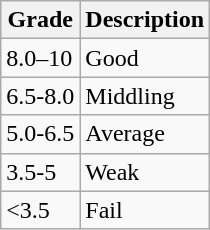<table class="wikitable">
<tr>
<th>Grade</th>
<th>Description</th>
</tr>
<tr>
<td>8.0–10</td>
<td>Good</td>
</tr>
<tr>
<td>6.5-8.0</td>
<td>Middling</td>
</tr>
<tr>
<td>5.0-6.5</td>
<td>Average</td>
</tr>
<tr>
<td>3.5-5</td>
<td>Weak</td>
</tr>
<tr>
<td><3.5</td>
<td>Fail</td>
</tr>
</table>
